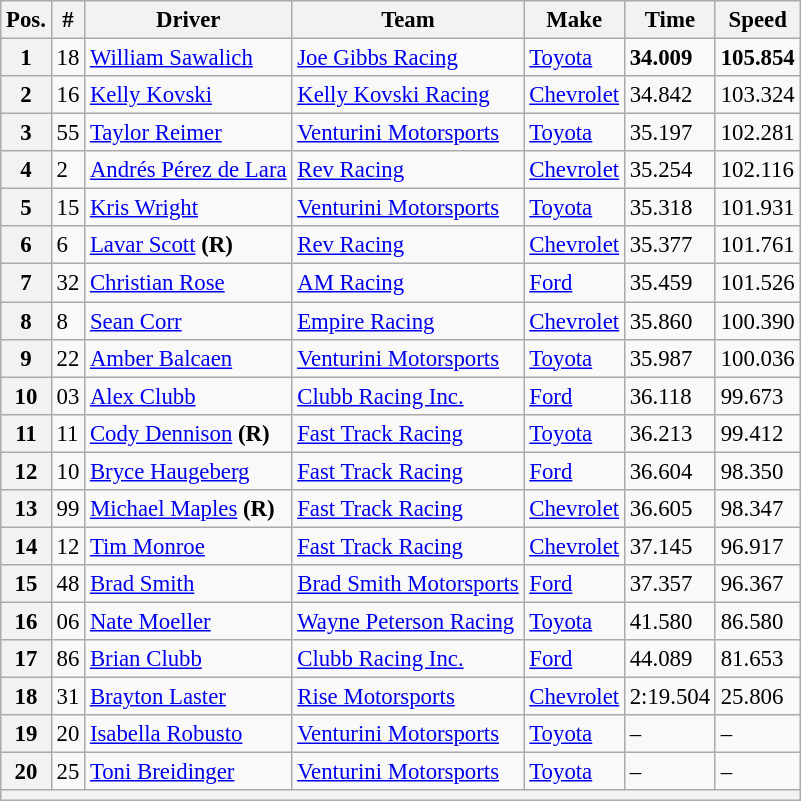<table class="wikitable" style="font-size:95%">
<tr>
<th>Pos.</th>
<th>#</th>
<th>Driver</th>
<th>Team</th>
<th>Make</th>
<th>Time</th>
<th>Speed</th>
</tr>
<tr>
<th>1</th>
<td>18</td>
<td><a href='#'>William Sawalich</a></td>
<td><a href='#'>Joe Gibbs Racing</a></td>
<td><a href='#'>Toyota</a></td>
<td><strong>34.009</strong></td>
<td><strong>105.854</strong></td>
</tr>
<tr>
<th>2</th>
<td>16</td>
<td><a href='#'>Kelly Kovski</a></td>
<td><a href='#'>Kelly Kovski Racing</a></td>
<td><a href='#'>Chevrolet</a></td>
<td>34.842</td>
<td>103.324</td>
</tr>
<tr>
<th>3</th>
<td>55</td>
<td><a href='#'>Taylor Reimer</a></td>
<td><a href='#'>Venturini Motorsports</a></td>
<td><a href='#'>Toyota</a></td>
<td>35.197</td>
<td>102.281</td>
</tr>
<tr>
<th>4</th>
<td>2</td>
<td><a href='#'>Andrés Pérez de Lara</a></td>
<td><a href='#'>Rev Racing</a></td>
<td><a href='#'>Chevrolet</a></td>
<td>35.254</td>
<td>102.116</td>
</tr>
<tr>
<th>5</th>
<td>15</td>
<td><a href='#'>Kris Wright</a></td>
<td><a href='#'>Venturini Motorsports</a></td>
<td><a href='#'>Toyota</a></td>
<td>35.318</td>
<td>101.931</td>
</tr>
<tr>
<th>6</th>
<td>6</td>
<td><a href='#'>Lavar Scott</a> <strong>(R)</strong></td>
<td><a href='#'>Rev Racing</a></td>
<td><a href='#'>Chevrolet</a></td>
<td>35.377</td>
<td>101.761</td>
</tr>
<tr>
<th>7</th>
<td>32</td>
<td><a href='#'>Christian Rose</a></td>
<td><a href='#'>AM Racing</a></td>
<td><a href='#'>Ford</a></td>
<td>35.459</td>
<td>101.526</td>
</tr>
<tr>
<th>8</th>
<td>8</td>
<td><a href='#'>Sean Corr</a></td>
<td><a href='#'>Empire Racing</a></td>
<td><a href='#'>Chevrolet</a></td>
<td>35.860</td>
<td>100.390</td>
</tr>
<tr>
<th>9</th>
<td>22</td>
<td><a href='#'>Amber Balcaen</a></td>
<td><a href='#'>Venturini Motorsports</a></td>
<td><a href='#'>Toyota</a></td>
<td>35.987</td>
<td>100.036</td>
</tr>
<tr>
<th>10</th>
<td>03</td>
<td><a href='#'>Alex Clubb</a></td>
<td><a href='#'>Clubb Racing Inc.</a></td>
<td><a href='#'>Ford</a></td>
<td>36.118</td>
<td>99.673</td>
</tr>
<tr>
<th>11</th>
<td>11</td>
<td><a href='#'>Cody Dennison</a> <strong>(R)</strong></td>
<td><a href='#'>Fast Track Racing</a></td>
<td><a href='#'>Toyota</a></td>
<td>36.213</td>
<td>99.412</td>
</tr>
<tr>
<th>12</th>
<td>10</td>
<td><a href='#'>Bryce Haugeberg</a></td>
<td><a href='#'>Fast Track Racing</a></td>
<td><a href='#'>Ford</a></td>
<td>36.604</td>
<td>98.350</td>
</tr>
<tr>
<th>13</th>
<td>99</td>
<td><a href='#'>Michael Maples</a> <strong>(R)</strong></td>
<td><a href='#'>Fast Track Racing</a></td>
<td><a href='#'>Chevrolet</a></td>
<td>36.605</td>
<td>98.347</td>
</tr>
<tr>
<th>14</th>
<td>12</td>
<td><a href='#'>Tim Monroe</a></td>
<td><a href='#'>Fast Track Racing</a></td>
<td><a href='#'>Chevrolet</a></td>
<td>37.145</td>
<td>96.917</td>
</tr>
<tr>
<th>15</th>
<td>48</td>
<td><a href='#'>Brad Smith</a></td>
<td><a href='#'>Brad Smith Motorsports</a></td>
<td><a href='#'>Ford</a></td>
<td>37.357</td>
<td>96.367</td>
</tr>
<tr>
<th>16</th>
<td>06</td>
<td><a href='#'>Nate Moeller</a></td>
<td><a href='#'>Wayne Peterson Racing</a></td>
<td><a href='#'>Toyota</a></td>
<td>41.580</td>
<td>86.580</td>
</tr>
<tr>
<th>17</th>
<td>86</td>
<td><a href='#'>Brian Clubb</a></td>
<td><a href='#'>Clubb Racing Inc.</a></td>
<td><a href='#'>Ford</a></td>
<td>44.089</td>
<td>81.653</td>
</tr>
<tr>
<th>18</th>
<td>31</td>
<td><a href='#'>Brayton Laster</a></td>
<td><a href='#'>Rise Motorsports</a></td>
<td><a href='#'>Chevrolet</a></td>
<td>2:19.504</td>
<td>25.806</td>
</tr>
<tr>
<th>19</th>
<td>20</td>
<td><a href='#'>Isabella Robusto</a></td>
<td><a href='#'>Venturini Motorsports</a></td>
<td><a href='#'>Toyota</a></td>
<td>–</td>
<td>–</td>
</tr>
<tr>
<th>20</th>
<td>25</td>
<td><a href='#'>Toni Breidinger</a></td>
<td><a href='#'>Venturini Motorsports</a></td>
<td><a href='#'>Toyota</a></td>
<td>–</td>
<td>–</td>
</tr>
<tr>
<th colspan="7"></th>
</tr>
</table>
